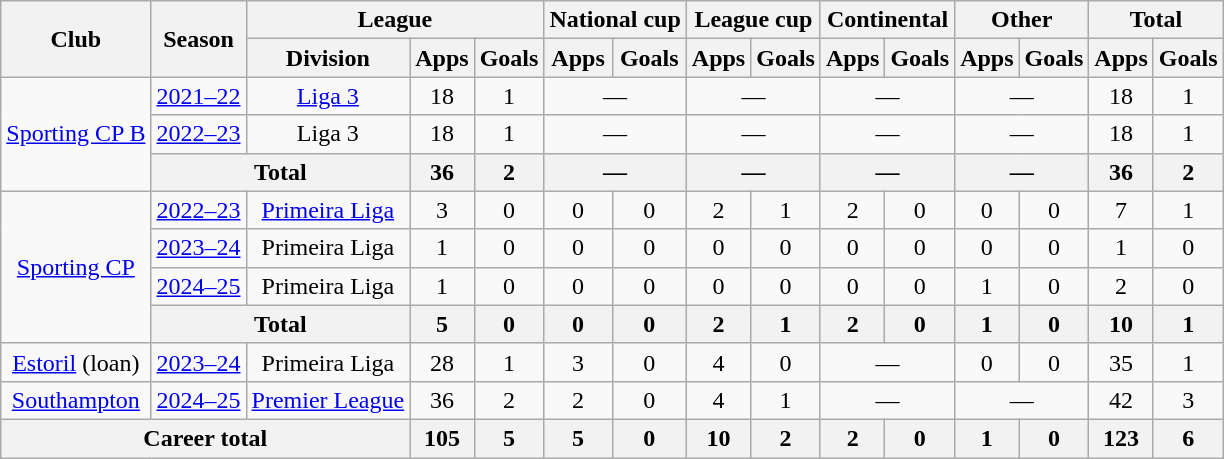<table class="wikitable" style="text-align: center">
<tr>
<th rowspan="2">Club</th>
<th rowspan="2">Season</th>
<th colspan="3">League</th>
<th colspan="2">National cup</th>
<th colspan="2">League cup</th>
<th colspan="2">Continental</th>
<th colspan="2">Other</th>
<th colspan="2">Total</th>
</tr>
<tr>
<th>Division</th>
<th>Apps</th>
<th>Goals</th>
<th>Apps</th>
<th>Goals</th>
<th>Apps</th>
<th>Goals</th>
<th>Apps</th>
<th>Goals</th>
<th>Apps</th>
<th>Goals</th>
<th>Apps</th>
<th>Goals</th>
</tr>
<tr>
<td rowspan="3"><a href='#'>Sporting CP B</a></td>
<td><a href='#'>2021–22</a></td>
<td><a href='#'>Liga 3</a></td>
<td>18</td>
<td>1</td>
<td colspan="2">—</td>
<td colspan="2">—</td>
<td colspan="2">—</td>
<td colspan="2">—</td>
<td>18</td>
<td>1</td>
</tr>
<tr>
<td><a href='#'>2022–23</a></td>
<td>Liga 3</td>
<td>18</td>
<td>1</td>
<td colspan="2">—</td>
<td colspan="2">—</td>
<td colspan="2">—</td>
<td colspan="2">—</td>
<td>18</td>
<td>1</td>
</tr>
<tr>
<th colspan="2">Total</th>
<th>36</th>
<th>2</th>
<th colspan="2">—</th>
<th colspan="2">—</th>
<th colspan="2">—</th>
<th colspan="2">—</th>
<th>36</th>
<th>2</th>
</tr>
<tr>
<td rowspan="4"><a href='#'>Sporting CP</a></td>
<td><a href='#'>2022–23</a></td>
<td><a href='#'>Primeira Liga</a></td>
<td>3</td>
<td>0</td>
<td>0</td>
<td>0</td>
<td>2</td>
<td>1</td>
<td>2</td>
<td>0</td>
<td>0</td>
<td>0</td>
<td>7</td>
<td>1</td>
</tr>
<tr>
<td><a href='#'>2023–24</a></td>
<td>Primeira Liga</td>
<td>1</td>
<td>0</td>
<td>0</td>
<td>0</td>
<td>0</td>
<td>0</td>
<td>0</td>
<td>0</td>
<td>0</td>
<td>0</td>
<td>1</td>
<td>0</td>
</tr>
<tr>
<td><a href='#'>2024–25</a></td>
<td>Primeira Liga</td>
<td>1</td>
<td>0</td>
<td>0</td>
<td>0</td>
<td>0</td>
<td>0</td>
<td>0</td>
<td>0</td>
<td>1</td>
<td>0</td>
<td>2</td>
<td>0</td>
</tr>
<tr>
<th colspan="2">Total</th>
<th>5</th>
<th>0</th>
<th>0</th>
<th>0</th>
<th>2</th>
<th>1</th>
<th>2</th>
<th>0</th>
<th>1</th>
<th>0</th>
<th>10</th>
<th>1</th>
</tr>
<tr>
<td><a href='#'>Estoril</a> (loan)</td>
<td><a href='#'>2023–24</a></td>
<td>Primeira Liga</td>
<td>28</td>
<td>1</td>
<td>3</td>
<td>0</td>
<td>4</td>
<td>0</td>
<td colspan="2">—</td>
<td>0</td>
<td>0</td>
<td>35</td>
<td>1</td>
</tr>
<tr>
<td><a href='#'>Southampton</a></td>
<td><a href='#'>2024–25</a></td>
<td><a href='#'>Premier League</a></td>
<td>36</td>
<td>2</td>
<td>2</td>
<td>0</td>
<td>4</td>
<td>1</td>
<td colspan="2">—</td>
<td colspan="2">—</td>
<td>42</td>
<td>3</td>
</tr>
<tr>
<th colspan="3">Career total</th>
<th>105</th>
<th>5</th>
<th>5</th>
<th>0</th>
<th>10</th>
<th>2</th>
<th>2</th>
<th>0</th>
<th>1</th>
<th>0</th>
<th>123</th>
<th>6</th>
</tr>
</table>
